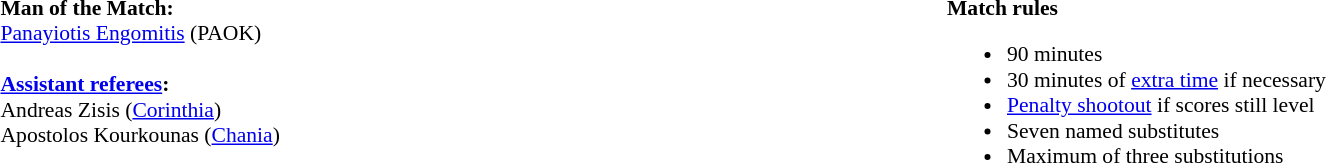<table width=100% style="font-size: 90%">
<tr>
<td width=50% valign=top><br><strong>Man of the Match:</strong>
<br> <a href='#'>Panayiotis Engomitis</a> (PAOK)<br><br><strong><a href='#'>Assistant referees</a>:</strong>
<br>Andreas Zisis (<a href='#'>Corinthia</a>)
<br>Apostolos Kourkounas (<a href='#'>Chania</a>)</td>
<td width=50% valign=top><br><strong>Match rules</strong><ul><li>90 minutes</li><li>30 minutes of <a href='#'>extra time</a> if necessary</li><li><a href='#'>Penalty shootout</a> if scores still level</li><li>Seven named substitutes</li><li>Maximum of three substitutions</li></ul></td>
</tr>
</table>
